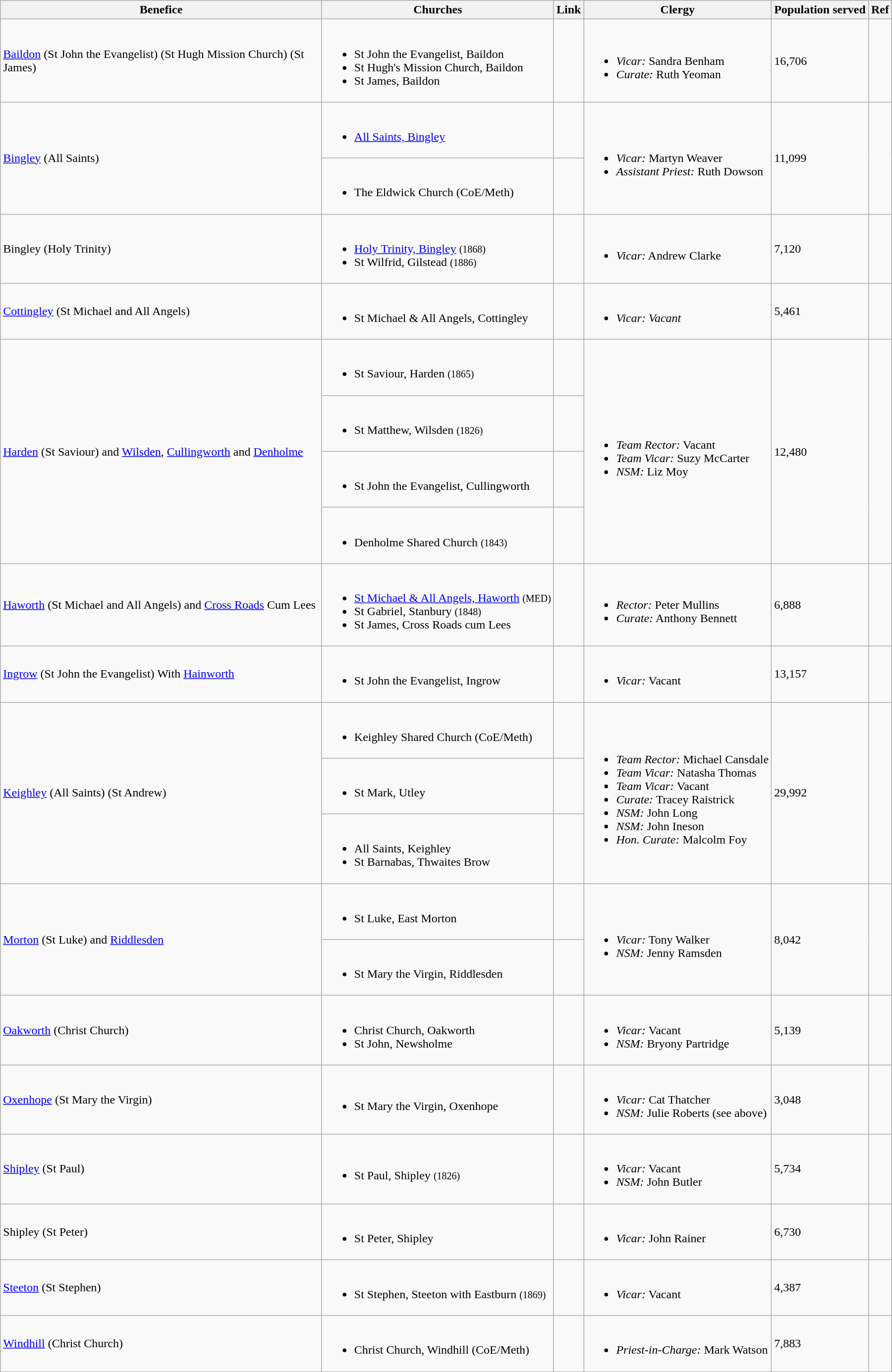<table class="wikitable">
<tr>
<th style="width:425px;">Benefice</th>
<th>Churches</th>
<th>Link</th>
<th>Clergy</th>
<th>Population served</th>
<th>Ref</th>
</tr>
<tr>
<td><a href='#'>Baildon</a> (St John the Evangelist) (St Hugh Mission Church) (St James)</td>
<td><br><ul><li>St John the Evangelist, Baildon</li><li>St Hugh's Mission Church, Baildon</li><li>St James, Baildon</li></ul></td>
<td></td>
<td><br><ul><li><em>Vicar:</em> Sandra Benham</li><li><em>Curate:</em> Ruth Yeoman</li></ul></td>
<td>16,706</td>
<td></td>
</tr>
<tr>
<td rowspan="2"><a href='#'>Bingley</a> (All Saints)</td>
<td><br><ul><li><a href='#'>All Saints, Bingley</a></li></ul></td>
<td></td>
<td rowspan="2"><br><ul><li><em>Vicar:</em> Martyn Weaver</li><li><em>Assistant Priest:</em> Ruth Dowson</li></ul></td>
<td rowspan="2">11,099</td>
<td rowspan="2"></td>
</tr>
<tr>
<td><br><ul><li>The Eldwick Church (CoE/Meth)</li></ul></td>
<td></td>
</tr>
<tr>
<td>Bingley (Holy Trinity)</td>
<td><br><ul><li><a href='#'>Holy Trinity, Bingley</a> <small>(1868)</small></li><li>St Wilfrid, Gilstead <small>(1886)</small></li></ul></td>
<td></td>
<td><br><ul><li><em>Vicar:</em> Andrew Clarke</li></ul></td>
<td>7,120</td>
<td></td>
</tr>
<tr>
<td><a href='#'>Cottingley</a> (St Michael and All Angels)</td>
<td><br><ul><li>St Michael & All Angels, Cottingley</li></ul></td>
<td></td>
<td><br><ul><li><em>Vicar: Vacant</em></li></ul></td>
<td>5,461</td>
<td></td>
</tr>
<tr>
<td rowspan="4"><a href='#'>Harden</a> (St Saviour) and <a href='#'>Wilsden</a>, <a href='#'>Cullingworth</a> and <a href='#'>Denholme</a></td>
<td><br><ul><li>St Saviour, Harden <small>(1865)</small></li></ul></td>
<td></td>
<td rowspan="4"><br><ul><li><em>Team Rector:</em> Vacant</li><li><em>Team Vicar:</em> Suzy McCarter</li><li><em>NSM:</em> Liz Moy</li></ul></td>
<td rowspan="4">12,480</td>
<td rowspan="4"></td>
</tr>
<tr>
<td><br><ul><li>St Matthew, Wilsden <small>(1826)</small></li></ul></td>
<td></td>
</tr>
<tr>
<td><br><ul><li>St John the Evangelist, Cullingworth</li></ul></td>
<td></td>
</tr>
<tr>
<td><br><ul><li>Denholme Shared Church <small>(1843)</small></li></ul></td>
<td></td>
</tr>
<tr>
<td><a href='#'>Haworth</a> (St Michael and All Angels) and <a href='#'>Cross Roads</a> Cum Lees</td>
<td><br><ul><li><a href='#'>St Michael & All Angels, Haworth</a> <small>(MED)</small></li><li>St Gabriel, Stanbury <small>(1848)</small></li><li>St James, Cross Roads cum Lees</li></ul></td>
<td></td>
<td><br><ul><li><em>Rector:</em> Peter Mullins</li><li><em>Curate:</em> Anthony Bennett</li></ul></td>
<td>6,888</td>
<td></td>
</tr>
<tr>
<td><a href='#'>Ingrow</a> (St John the Evangelist) With <a href='#'>Hainworth</a></td>
<td><br><ul><li>St John the Evangelist, Ingrow</li></ul></td>
<td></td>
<td><br><ul><li><em>Vicar:</em> Vacant</li></ul></td>
<td>13,157</td>
<td></td>
</tr>
<tr>
<td rowspan="3"><a href='#'>Keighley</a> (All Saints) (St Andrew)</td>
<td><br><ul><li>Keighley Shared Church (CoE/Meth)</li></ul></td>
<td></td>
<td rowspan="3"><br><ul><li><em>Team Rector:</em> Michael Cansdale</li><li><em>Team Vicar:</em> Natasha Thomas</li><li><em>Team Vicar:</em> Vacant</li><li><em>Curate:</em> Tracey Raistrick</li><li><em>NSM:</em> John Long</li><li><em>NSM:</em> John Ineson</li><li><em>Hon. Curate:</em> Malcolm Foy</li></ul></td>
<td rowspan="3">29,992</td>
<td rowspan="3"></td>
</tr>
<tr>
<td><br><ul><li>St Mark, Utley</li></ul></td>
<td></td>
</tr>
<tr>
<td><br><ul><li>All Saints, Keighley</li><li>St Barnabas, Thwaites Brow</li></ul></td>
<td></td>
</tr>
<tr>
<td rowspan="2"><a href='#'>Morton</a> (St Luke) and <a href='#'>Riddlesden</a></td>
<td><br><ul><li>St Luke, East Morton</li></ul></td>
<td></td>
<td rowspan="2"><br><ul><li><em>Vicar:</em> Tony Walker</li><li><em>NSM:</em> Jenny Ramsden</li></ul></td>
<td rowspan="2">8,042</td>
<td rowspan="2"></td>
</tr>
<tr>
<td><br><ul><li>St Mary the Virgin, Riddlesden</li></ul></td>
<td></td>
</tr>
<tr>
<td><a href='#'>Oakworth</a> (Christ Church)</td>
<td><br><ul><li>Christ Church, Oakworth</li><li>St John, Newsholme</li></ul></td>
<td></td>
<td><br><ul><li><em>Vicar:</em> Vacant</li><li><em>NSM:</em> Bryony Partridge</li></ul></td>
<td>5,139</td>
<td></td>
</tr>
<tr>
<td><a href='#'>Oxenhope</a> (St Mary the Virgin)</td>
<td><br><ul><li>St Mary the Virgin, Oxenhope</li></ul></td>
<td></td>
<td><br><ul><li><em>Vicar:</em> Cat Thatcher</li><li><em>NSM:</em> Julie Roberts (see above)</li></ul></td>
<td>3,048</td>
<td></td>
</tr>
<tr>
<td><a href='#'>Shipley</a> (St Paul)</td>
<td><br><ul><li>St Paul, Shipley <small>(1826)</small></li></ul></td>
<td></td>
<td><br><ul><li><em>Vicar:</em> Vacant</li><li><em>NSM:</em> John Butler</li></ul></td>
<td>5,734</td>
<td></td>
</tr>
<tr>
<td>Shipley (St Peter)</td>
<td><br><ul><li>St Peter, Shipley</li></ul></td>
<td></td>
<td><br><ul><li><em>Vicar:</em> John Rainer</li></ul></td>
<td>6,730</td>
<td></td>
</tr>
<tr>
<td><a href='#'>Steeton</a> (St Stephen)</td>
<td><br><ul><li>St Stephen, Steeton with Eastburn <small>(1869)</small></li></ul></td>
<td></td>
<td><br><ul><li><em>Vicar:</em> Vacant</li></ul></td>
<td>4,387</td>
<td></td>
</tr>
<tr>
<td><a href='#'>Windhill</a> (Christ Church)</td>
<td><br><ul><li>Christ Church, Windhill (CoE/Meth)</li></ul></td>
<td></td>
<td><br><ul><li><em>Priest-in-Charge:</em> Mark Watson</li></ul></td>
<td>7,883</td>
<td></td>
</tr>
</table>
